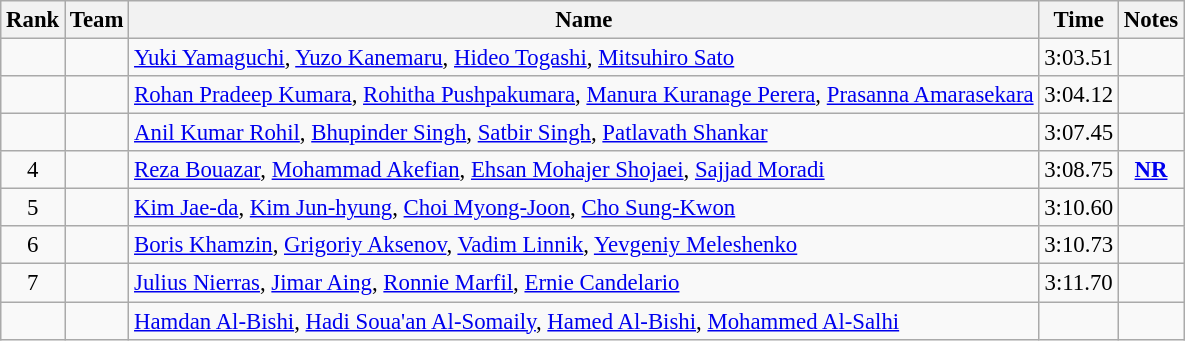<table class="wikitable sortable" style="text-align:center;font-size:95%">
<tr>
<th>Rank</th>
<th>Team</th>
<th>Name</th>
<th>Time</th>
<th>Notes</th>
</tr>
<tr>
<td></td>
<td align=left></td>
<td align=left><a href='#'>Yuki Yamaguchi</a>, <a href='#'>Yuzo Kanemaru</a>, <a href='#'>Hideo Togashi</a>, <a href='#'>Mitsuhiro Sato</a></td>
<td>3:03.51</td>
<td></td>
</tr>
<tr>
<td></td>
<td align=left></td>
<td align=left><a href='#'>Rohan Pradeep Kumara</a>, <a href='#'>Rohitha Pushpakumara</a>, <a href='#'>Manura Kuranage Perera</a>, <a href='#'>Prasanna Amarasekara</a></td>
<td>3:04.12</td>
<td></td>
</tr>
<tr>
<td></td>
<td align=left></td>
<td align=left><a href='#'>Anil Kumar Rohil</a>, <a href='#'>Bhupinder Singh</a>, <a href='#'>Satbir Singh</a>, <a href='#'>Patlavath Shankar</a></td>
<td>3:07.45</td>
<td></td>
</tr>
<tr>
<td>4</td>
<td align=left></td>
<td align=left><a href='#'>Reza Bouazar</a>, <a href='#'>Mohammad Akefian</a>, <a href='#'>Ehsan Mohajer Shojaei</a>, <a href='#'>Sajjad Moradi</a></td>
<td>3:08.75</td>
<td><strong><a href='#'>NR</a></strong></td>
</tr>
<tr>
<td>5</td>
<td align=left></td>
<td align=left><a href='#'>Kim Jae-da</a>, <a href='#'>Kim Jun-hyung</a>, <a href='#'>Choi Myong-Joon</a>, <a href='#'>Cho Sung-Kwon</a></td>
<td>3:10.60</td>
<td></td>
</tr>
<tr>
<td>6</td>
<td align=left></td>
<td align=left><a href='#'>Boris Khamzin</a>, <a href='#'>Grigoriy Aksenov</a>, <a href='#'>Vadim Linnik</a>, <a href='#'>Yevgeniy Meleshenko</a></td>
<td>3:10.73</td>
<td></td>
</tr>
<tr>
<td>7</td>
<td align=left></td>
<td align=left><a href='#'>Julius Nierras</a>, <a href='#'>Jimar Aing</a>, <a href='#'>Ronnie Marfil</a>, <a href='#'>Ernie Candelario</a></td>
<td>3:11.70</td>
<td></td>
</tr>
<tr>
<td></td>
<td align=left></td>
<td align=left><a href='#'>Hamdan Al-Bishi</a>, <a href='#'>Hadi Soua'an Al-Somaily</a>, <a href='#'>Hamed Al-Bishi</a>, <a href='#'>Mohammed Al-Salhi</a></td>
<td></td>
<td></td>
</tr>
</table>
